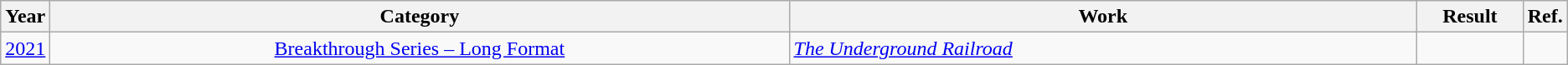<table class="wikitable">
<tr>
<th scope="col" style="width:1em;">Year</th>
<th scope="col" style="width:39em;">Category</th>
<th scope="col" style="width:33em;">Work</th>
<th scope="col" style="width:5em;">Result</th>
<th>Ref.</th>
</tr>
<tr>
<td rowspan="1" align="center"><a href='#'>2021</a></td>
<td align="center"><a href='#'>Breakthrough Series – Long Format</a></td>
<td rowspan="1"><em><a href='#'>The Underground Railroad</a></em></td>
<td></td>
<td rowspan="1"></td>
</tr>
</table>
